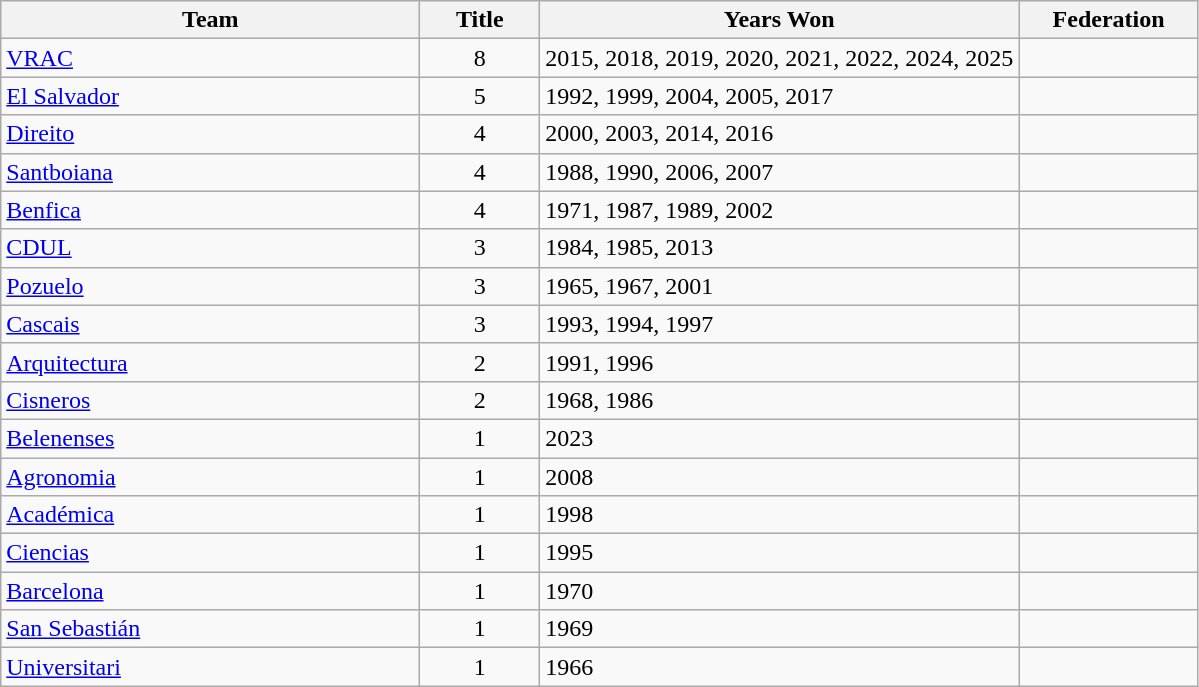<table class="wikitable">
<tr style="background-color: #eee;">
<th width=35%>Team</th>
<th width=10%>Title</th>
<th width=40%>Years Won</th>
<th width=20%>Federation</th>
</tr>
<tr>
<td><a href='#'>VRAC</a></td>
<td align=center>8</td>
<td>2015, 2018, 2019, 2020, 2021, 2022, 2024, 2025</td>
<td align=center></td>
</tr>
<tr>
<td><a href='#'>El Salvador</a></td>
<td align=center>5</td>
<td>1992, 1999, 2004, 2005, 2017</td>
<td align=center></td>
</tr>
<tr>
<td><a href='#'>Direito</a></td>
<td align=center>4</td>
<td>2000, 2003, 2014, 2016</td>
<td align=center></td>
</tr>
<tr>
<td><a href='#'>Santboiana</a></td>
<td align=center>4</td>
<td>1988, 1990, 2006, 2007</td>
<td align=center></td>
</tr>
<tr>
<td><a href='#'>Benfica</a></td>
<td align=center>4</td>
<td>1971, 1987, 1989, 2002</td>
<td align=center></td>
</tr>
<tr>
<td><a href='#'>CDUL</a></td>
<td align=center>3</td>
<td>1984, 1985, 2013</td>
<td align=center></td>
</tr>
<tr>
<td><a href='#'>Pozuelo</a></td>
<td align=center>3</td>
<td>1965, 1967, 2001</td>
<td align=center></td>
</tr>
<tr>
<td><a href='#'>Cascais</a></td>
<td align=center>3</td>
<td>1993, 1994, 1997</td>
<td align=center></td>
</tr>
<tr>
<td><a href='#'>Arquitectura</a></td>
<td align=center>2</td>
<td>1991, 1996</td>
<td align=center></td>
</tr>
<tr>
<td><a href='#'>Cisneros</a></td>
<td align=center>2</td>
<td>1968, 1986</td>
<td align=center></td>
</tr>
<tr>
<td><a href='#'>Belenenses</a></td>
<td align=center>1</td>
<td>2023</td>
<td align=center></td>
</tr>
<tr>
<td><a href='#'>Agronomia</a></td>
<td align=center>1</td>
<td>2008</td>
<td align=center></td>
</tr>
<tr>
<td><a href='#'>Académica</a></td>
<td align=center>1</td>
<td>1998</td>
<td align=center></td>
</tr>
<tr>
<td><a href='#'>Ciencias</a></td>
<td align=center>1</td>
<td>1995</td>
<td align=center></td>
</tr>
<tr>
<td><a href='#'>Barcelona</a></td>
<td align=center>1</td>
<td>1970</td>
<td align=center></td>
</tr>
<tr>
<td><a href='#'>San Sebastián</a></td>
<td align=center>1</td>
<td>1969</td>
<td align=center></td>
</tr>
<tr>
<td><a href='#'>Universitari</a></td>
<td align=center>1</td>
<td>1966</td>
<td align=center></td>
</tr>
</table>
